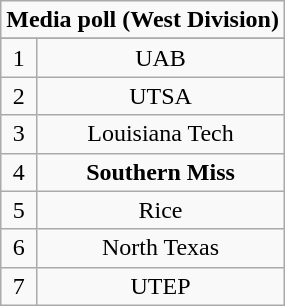<table class="wikitable" style="display: inline-table;">
<tr>
<td align="center" Colspan="3"><strong>Media poll (West Division)</strong></td>
</tr>
<tr align="center">
</tr>
<tr align="center">
<td>1</td>
<td>UAB</td>
</tr>
<tr align="center">
<td>2</td>
<td>UTSA</td>
</tr>
<tr align="center">
<td>3</td>
<td>Louisiana Tech</td>
</tr>
<tr align="center">
<td>4</td>
<td><strong>Southern Miss</strong></td>
</tr>
<tr align="center">
<td>5</td>
<td>Rice</td>
</tr>
<tr align="center">
<td>6</td>
<td>North Texas</td>
</tr>
<tr align="center">
<td>7</td>
<td>UTEP</td>
</tr>
</table>
